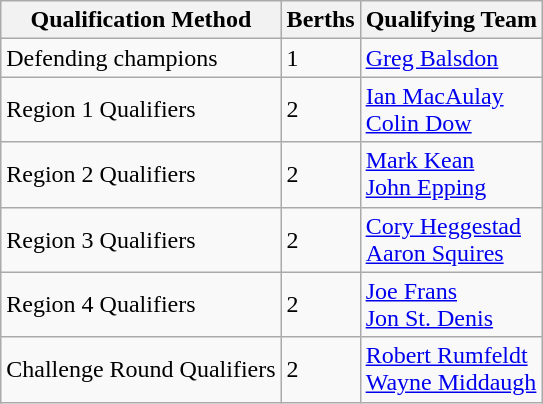<table class="wikitable">
<tr>
<th>Qualification Method</th>
<th>Berths</th>
<th>Qualifying Team</th>
</tr>
<tr>
<td>Defending champions</td>
<td>1</td>
<td><a href='#'>Greg Balsdon</a></td>
</tr>
<tr>
<td>Region 1 Qualifiers</td>
<td>2</td>
<td><a href='#'>Ian MacAulay</a> <br> <a href='#'>Colin Dow</a></td>
</tr>
<tr>
<td>Region 2 Qualifiers</td>
<td>2</td>
<td><a href='#'>Mark Kean</a> <br> <a href='#'>John Epping</a></td>
</tr>
<tr>
<td>Region 3 Qualifiers</td>
<td>2</td>
<td><a href='#'>Cory Heggestad</a> <br> <a href='#'>Aaron Squires</a></td>
</tr>
<tr>
<td>Region 4 Qualifiers</td>
<td>2</td>
<td><a href='#'>Joe Frans</a> <br> <a href='#'>Jon St. Denis</a></td>
</tr>
<tr>
<td>Challenge Round Qualifiers</td>
<td>2</td>
<td><a href='#'>Robert Rumfeldt</a> <br> <a href='#'>Wayne Middaugh</a></td>
</tr>
</table>
